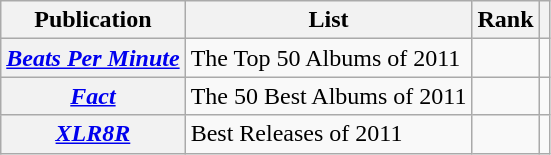<table class="wikitable sortable plainrowheaders">
<tr>
<th scope="col">Publication</th>
<th scope="col">List</th>
<th scope="col">Rank</th>
<th scope="col" class="unsortable"></th>
</tr>
<tr>
<th scope="row"><em><a href='#'>Beats Per Minute</a></em></th>
<td>The Top 50 Albums of 2011</td>
<td></td>
<td></td>
</tr>
<tr>
<th scope="row"><em><a href='#'>Fact</a></em></th>
<td>The 50 Best Albums of 2011</td>
<td></td>
<td></td>
</tr>
<tr>
<th scope="row"><em><a href='#'>XLR8R</a></em></th>
<td>Best Releases of 2011</td>
<td></td>
<td></td>
</tr>
</table>
